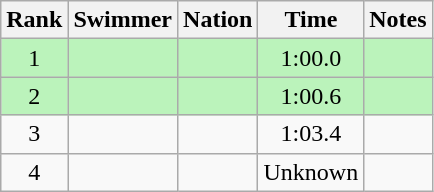<table class="wikitable sortable" style="text-align:center">
<tr>
<th>Rank</th>
<th>Swimmer</th>
<th>Nation</th>
<th>Time</th>
<th>Notes</th>
</tr>
<tr style="background:#bbf3bb;">
<td>1</td>
<td align=left></td>
<td align=left></td>
<td>1:00.0</td>
<td></td>
</tr>
<tr style="background:#bbf3bb;">
<td>2</td>
<td align=left></td>
<td align=left></td>
<td>1:00.6</td>
<td></td>
</tr>
<tr>
<td>3</td>
<td align=left></td>
<td align=left></td>
<td>1:03.4</td>
<td></td>
</tr>
<tr>
<td>4</td>
<td align=left></td>
<td align=left></td>
<td data-sort-value=5:00.0>Unknown</td>
<td></td>
</tr>
</table>
